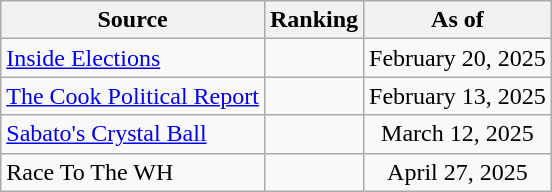<table class="wikitable" style=text-align:center>
<tr>
<th>Source</th>
<th>Ranking</th>
<th>As of</th>
</tr>
<tr>
<td align="left"><a href='#'>Inside Elections</a></td>
<td></td>
<td>February 20, 2025</td>
</tr>
<tr>
<td align="left"><a href='#'>The Cook Political Report</a></td>
<td></td>
<td>February 13, 2025</td>
</tr>
<tr>
<td align="left"><a href='#'>Sabato's Crystal Ball</a></td>
<td></td>
<td>March 12, 2025</td>
</tr>
<tr>
<td align="left">Race To The WH</td>
<td></td>
<td>April 27, 2025</td>
</tr>
</table>
